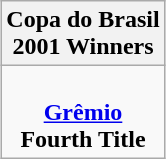<table class="wikitable" style="text-align: center; margin: 0 auto;">
<tr>
<th>Copa do Brasil<br>2001 Winners</th>
</tr>
<tr>
<td><br><strong><a href='#'>Grêmio</a></strong><br><strong>Fourth Title</strong></td>
</tr>
</table>
